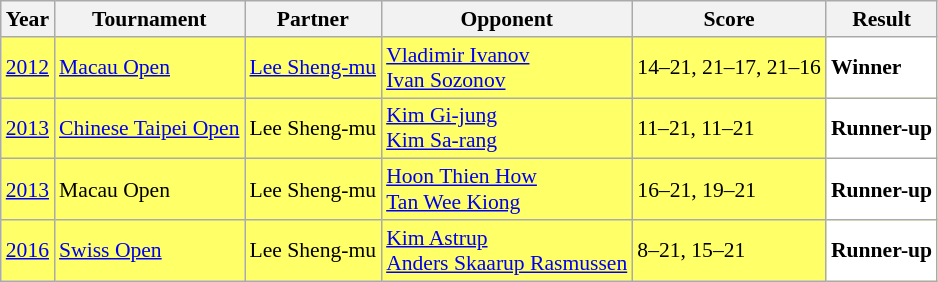<table class="sortable wikitable" style="font-size: 90%;">
<tr>
<th>Year</th>
<th>Tournament</th>
<th>Partner</th>
<th>Opponent</th>
<th>Score</th>
<th>Result</th>
</tr>
<tr style="background:#FFFF67">
<td align="center"><a href='#'>2012</a></td>
<td align="left"><a href='#'>Macau Open</a></td>
<td align="left"> <a href='#'>Lee Sheng-mu</a></td>
<td align="left"> <a href='#'>Vladimir Ivanov</a><br> <a href='#'>Ivan Sozonov</a></td>
<td align="left">14–21, 21–17, 21–16</td>
<td style="text-align:left; background:white"> <strong>Winner</strong></td>
</tr>
<tr style="background:#FFFF67">
<td align="center"><a href='#'>2013</a></td>
<td align="left"><a href='#'>Chinese Taipei Open</a></td>
<td align="left"> Lee Sheng-mu</td>
<td align="left"> <a href='#'>Kim Gi-jung</a><br> <a href='#'>Kim Sa-rang</a></td>
<td align="left">11–21, 11–21</td>
<td style="text-align:left; background:white"> <strong>Runner-up</strong></td>
</tr>
<tr style="background:#FFFF67">
<td align="center"><a href='#'>2013</a></td>
<td align="left">Macau Open</td>
<td align="left"> Lee Sheng-mu</td>
<td align="left"> <a href='#'>Hoon Thien How</a><br> <a href='#'>Tan Wee Kiong</a></td>
<td align="left">16–21, 19–21</td>
<td style="text-align:left; background:white"> <strong>Runner-up</strong></td>
</tr>
<tr style="background:#FFFF67">
<td align="center"><a href='#'>2016</a></td>
<td align="left"><a href='#'>Swiss Open</a></td>
<td align="left"> Lee Sheng-mu</td>
<td align="left"> <a href='#'>Kim Astrup</a><br> <a href='#'>Anders Skaarup Rasmussen</a></td>
<td align="left">8–21, 15–21</td>
<td style="text-align:left; background:white"> <strong>Runner-up</strong></td>
</tr>
</table>
